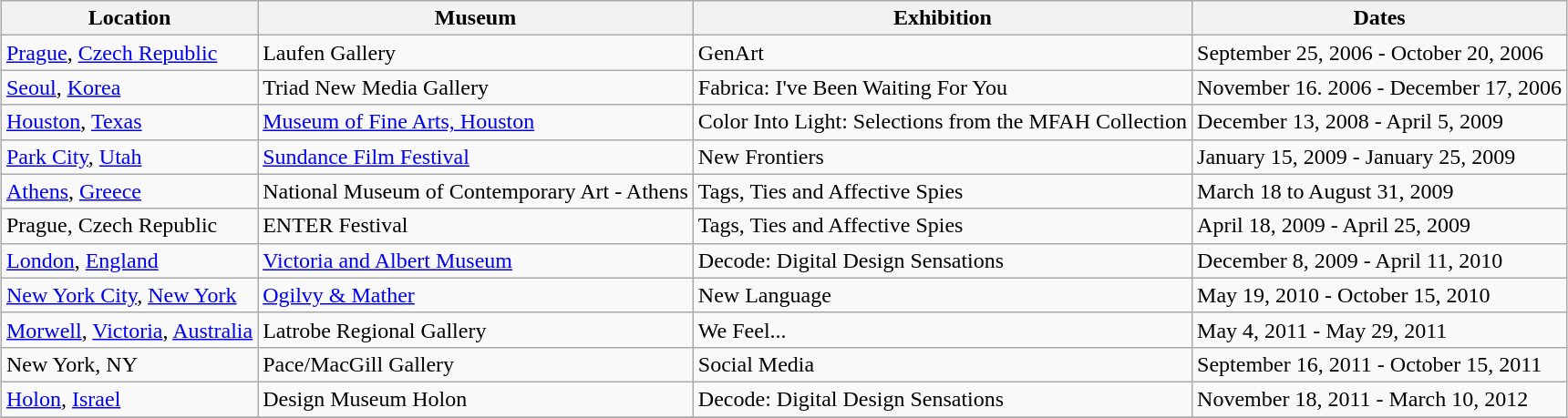<table class="wikitable" style="margin: 1em auto 1em auto;">
<tr>
<th>Location</th>
<th>Museum</th>
<th>Exhibition</th>
<th>Dates</th>
</tr>
<tr>
<td><a href='#'>Prague</a>, <a href='#'>Czech Republic</a></td>
<td>Laufen Gallery</td>
<td>GenArt</td>
<td>September 25, 2006 - October 20, 2006</td>
</tr>
<tr>
<td><a href='#'>Seoul</a>, <a href='#'>Korea</a></td>
<td>Triad New Media Gallery</td>
<td>Fabrica: I've Been Waiting For You</td>
<td>November 16. 2006 - December 17, 2006</td>
</tr>
<tr>
<td><a href='#'>Houston</a>, <a href='#'>Texas</a></td>
<td><a href='#'>Museum of Fine Arts, Houston</a></td>
<td>Color Into Light: Selections from the MFAH Collection</td>
<td>December 13, 2008 - April 5, 2009</td>
</tr>
<tr>
<td><a href='#'>Park City</a>, <a href='#'>Utah</a></td>
<td><a href='#'>Sundance Film Festival</a></td>
<td>New Frontiers</td>
<td>January 15, 2009 - January 25, 2009</td>
</tr>
<tr>
<td><a href='#'>Athens</a>, <a href='#'>Greece</a></td>
<td>National Museum of Contemporary Art - Athens</td>
<td>Tags, Ties and Affective Spies</td>
<td>March 18 to August 31, 2009</td>
</tr>
<tr>
<td>Prague, Czech Republic</td>
<td>ENTER Festival</td>
<td>Tags, Ties and Affective Spies</td>
<td>April 18, 2009 - April 25, 2009</td>
</tr>
<tr>
<td><a href='#'>London</a>, <a href='#'>England</a></td>
<td><a href='#'>Victoria and Albert Museum</a></td>
<td>Decode: Digital Design Sensations</td>
<td>December 8, 2009 - April 11, 2010</td>
</tr>
<tr>
<td><a href='#'>New York City</a>, <a href='#'>New York</a></td>
<td><a href='#'>Ogilvy & Mather</a></td>
<td>New Language</td>
<td>May 19, 2010 - October 15, 2010</td>
</tr>
<tr>
<td><a href='#'>Morwell</a>, <a href='#'>Victoria</a>, <a href='#'>Australia</a></td>
<td>Latrobe Regional Gallery</td>
<td>We Feel...</td>
<td>May 4, 2011 - May 29, 2011</td>
</tr>
<tr>
<td>New York, NY</td>
<td>Pace/MacGill Gallery</td>
<td>Social Media</td>
<td>September 16, 2011 - October 15, 2011</td>
</tr>
<tr>
<td><a href='#'>Holon</a>, <a href='#'>Israel</a></td>
<td>Design Museum Holon</td>
<td>Decode: Digital Design Sensations</td>
<td>November 18, 2011 - March 10, 2012</td>
</tr>
<tr>
</tr>
</table>
